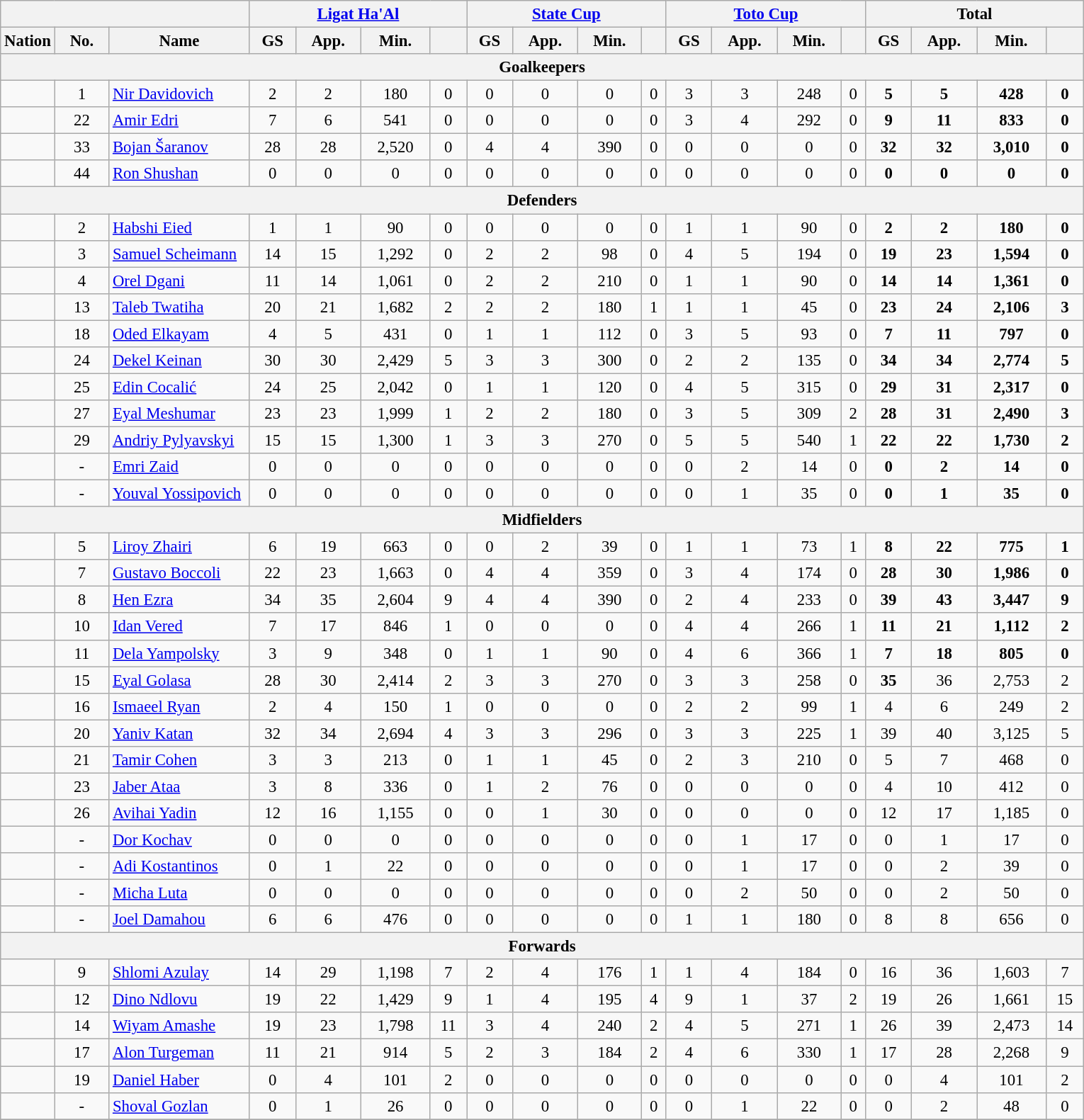<table class="wikitable" style="font-size: 95%; text-align: center">
<tr>
<th colspan=3></th>
<th colspan=4><a href='#'>Ligat Ha'Al</a></th>
<th colspan=4><a href='#'>State Cup</a></th>
<th colspan=4><a href='#'>Toto Cup</a></th>
<th colspan=4>Total</th>
</tr>
<tr>
<th width="5%">Nation</th>
<th width="5%">No.</th>
<th width="13%">Name</th>
<th>GS</th>
<th>App.</th>
<th>Min.</th>
<th></th>
<th>GS</th>
<th>App.</th>
<th>Min.</th>
<th></th>
<th>GS</th>
<th>App.</th>
<th>Min.</th>
<th></th>
<th>GS</th>
<th>App.</th>
<th>Min.</th>
<th></th>
</tr>
<tr>
<th colspan=31>Goalkeepers</th>
</tr>
<tr>
<td></td>
<td>1</td>
<td align=left><a href='#'>Nir Davidovich</a></td>
<td>2 </td>
<td>2 </td>
<td>180 </td>
<td>0 </td>
<td>0 </td>
<td>0 </td>
<td>0 </td>
<td>0 </td>
<td>3 </td>
<td>3 </td>
<td>248 </td>
<td>0 </td>
<td><strong>5</strong> </td>
<td><strong>5</strong> </td>
<td><strong>428</strong> </td>
<td><strong>0</strong> </td>
</tr>
<tr>
<td></td>
<td>22</td>
<td align=left><a href='#'>Amir Edri</a></td>
<td>7 </td>
<td>6 </td>
<td>541 </td>
<td>0 </td>
<td>0 </td>
<td>0 </td>
<td>0 </td>
<td>0 </td>
<td>3 </td>
<td>4 </td>
<td>292 </td>
<td>0 </td>
<td><strong>9</strong> </td>
<td><strong>11</strong> </td>
<td><strong>833</strong> </td>
<td><strong>0</strong> </td>
</tr>
<tr>
<td></td>
<td>33</td>
<td align=left><a href='#'>Bojan Šaranov</a></td>
<td>28 </td>
<td>28 </td>
<td>2,520 </td>
<td>0 </td>
<td>4 </td>
<td>4 </td>
<td>390 </td>
<td>0 </td>
<td>0 </td>
<td>0 </td>
<td>0 </td>
<td>0 </td>
<td><strong>32</strong> </td>
<td><strong>32</strong> </td>
<td><strong>3,010</strong> </td>
<td><strong>0</strong> </td>
</tr>
<tr>
<td></td>
<td>44</td>
<td align=left><a href='#'>Ron Shushan</a></td>
<td>0 </td>
<td>0 </td>
<td>0 </td>
<td>0 </td>
<td>0 </td>
<td>0 </td>
<td>0 </td>
<td>0 </td>
<td>0 </td>
<td>0 </td>
<td>0 </td>
<td>0 </td>
<td><strong>0</strong> </td>
<td><strong>0</strong> </td>
<td><strong>0</strong> </td>
<td><strong>0</strong> </td>
</tr>
<tr>
<th colspan=31>Defenders</th>
</tr>
<tr>
<td></td>
<td>2</td>
<td align=left><a href='#'>Habshi Eied</a></td>
<td>1 </td>
<td>1 </td>
<td>90 </td>
<td>0 </td>
<td>0 </td>
<td>0 </td>
<td>0 </td>
<td>0 </td>
<td>1 </td>
<td>1 </td>
<td>90 </td>
<td>0 </td>
<td><strong>2</strong> </td>
<td><strong>2</strong> </td>
<td><strong>180</strong> </td>
<td><strong>0</strong> </td>
</tr>
<tr>
<td></td>
<td>3</td>
<td align=left><a href='#'>Samuel Scheimann</a></td>
<td>14 </td>
<td>15 </td>
<td>1,292 </td>
<td>0 </td>
<td>2 </td>
<td>2 </td>
<td>98 </td>
<td>0 </td>
<td>4 </td>
<td>5 </td>
<td>194 </td>
<td>0 </td>
<td><strong>19</strong> </td>
<td><strong>23</strong> </td>
<td><strong>1,594</strong> </td>
<td><strong>0</strong> </td>
</tr>
<tr>
<td></td>
<td>4</td>
<td align=left><a href='#'>Orel Dgani</a></td>
<td>11 </td>
<td>14 </td>
<td>1,061 </td>
<td>0 </td>
<td>2 </td>
<td>2 </td>
<td>210 </td>
<td>0 </td>
<td>1 </td>
<td>1 </td>
<td>90 </td>
<td>0 </td>
<td><strong>14</strong> </td>
<td><strong>14</strong> </td>
<td><strong>1,361</strong> </td>
<td><strong>0</strong> </td>
</tr>
<tr>
<td></td>
<td>13</td>
<td align=left><a href='#'>Taleb Twatiha</a></td>
<td>20 </td>
<td>21 </td>
<td>1,682 </td>
<td>2 </td>
<td>2 </td>
<td>2 </td>
<td>180 </td>
<td>1 </td>
<td>1 </td>
<td>1 </td>
<td>45 </td>
<td>0 </td>
<td><strong>23</strong> </td>
<td><strong>24</strong> </td>
<td><strong>2,106</strong> </td>
<td><strong>3</strong> </td>
</tr>
<tr>
<td></td>
<td>18</td>
<td align=left><a href='#'>Oded Elkayam</a></td>
<td>4 </td>
<td>5 </td>
<td>431 </td>
<td>0 </td>
<td>1 </td>
<td>1 </td>
<td>112 </td>
<td>0 </td>
<td>3 </td>
<td>5 </td>
<td>93 </td>
<td>0 </td>
<td><strong>7</strong> </td>
<td><strong>11</strong> </td>
<td><strong>797</strong> </td>
<td><strong>0</strong> </td>
</tr>
<tr>
<td></td>
<td>24</td>
<td align=left><a href='#'>Dekel Keinan</a></td>
<td>30 </td>
<td>30 </td>
<td>2,429 </td>
<td>5 </td>
<td>3 </td>
<td>3 </td>
<td>300 </td>
<td>0 </td>
<td>2 </td>
<td>2 </td>
<td>135 </td>
<td>0 </td>
<td><strong>34</strong> </td>
<td><strong>34</strong> </td>
<td><strong>2,774</strong> </td>
<td><strong>5</strong> </td>
</tr>
<tr>
<td></td>
<td>25</td>
<td align=left><a href='#'>Edin Cocalić</a></td>
<td>24 </td>
<td>25 </td>
<td>2,042 </td>
<td>0 </td>
<td>1 </td>
<td>1 </td>
<td>120 </td>
<td>0 </td>
<td>4 </td>
<td>5 </td>
<td>315 </td>
<td>0 </td>
<td><strong>29</strong> </td>
<td><strong>31</strong> </td>
<td><strong>2,317</strong> </td>
<td><strong>0</strong> </td>
</tr>
<tr>
<td></td>
<td>27</td>
<td align=left><a href='#'>Eyal Meshumar</a></td>
<td>23 </td>
<td>23 </td>
<td>1,999 </td>
<td>1 </td>
<td>2 </td>
<td>2 </td>
<td>180 </td>
<td>0 </td>
<td>3 </td>
<td>5 </td>
<td>309 </td>
<td>2 </td>
<td><strong>28</strong> </td>
<td><strong>31</strong> </td>
<td><strong>2,490</strong> </td>
<td><strong>3</strong> </td>
</tr>
<tr>
<td></td>
<td>29</td>
<td align=left><a href='#'>Andriy Pylyavskyi</a></td>
<td>15 </td>
<td>15 </td>
<td>1,300 </td>
<td>1 </td>
<td>3 </td>
<td>3 </td>
<td>270 </td>
<td>0 </td>
<td>5 </td>
<td>5 </td>
<td>540 </td>
<td>1 </td>
<td><strong>22</strong> </td>
<td><strong>22</strong> </td>
<td><strong>1,730</strong> </td>
<td><strong>2</strong> </td>
</tr>
<tr>
<td></td>
<td>-</td>
<td align=left><a href='#'>Emri Zaid</a></td>
<td>0 </td>
<td>0 </td>
<td>0 </td>
<td>0 </td>
<td>0 </td>
<td>0 </td>
<td>0 </td>
<td>0 </td>
<td>0 </td>
<td>2 </td>
<td>14 </td>
<td>0 </td>
<td><strong>0</strong> </td>
<td><strong>2</strong> </td>
<td><strong>14</strong> </td>
<td><strong>0</strong> </td>
</tr>
<tr>
<td></td>
<td>-</td>
<td align=left><a href='#'>Youval Yossipovich</a></td>
<td>0 </td>
<td>0 </td>
<td>0 </td>
<td>0 </td>
<td>0 </td>
<td>0 </td>
<td>0 </td>
<td>0 </td>
<td>0 </td>
<td>1 </td>
<td>35 </td>
<td>0 </td>
<td><strong>0</strong> </td>
<td><strong>1</strong> </td>
<td><strong>35</strong> </td>
<td><strong>0</strong> </td>
</tr>
<tr>
<th colspan=31>Midfielders</th>
</tr>
<tr>
<td></td>
<td>5</td>
<td align=left><a href='#'>Liroy Zhairi</a></td>
<td>6 </td>
<td>19 </td>
<td>663 </td>
<td>0 </td>
<td>0 </td>
<td>2 </td>
<td>39 </td>
<td>0 </td>
<td>1 </td>
<td>1 </td>
<td>73 </td>
<td>1 </td>
<td><strong>8</strong> </td>
<td><strong>22</strong> </td>
<td><strong>775</strong> </td>
<td><strong>1</strong> </td>
</tr>
<tr>
<td> </td>
<td>7</td>
<td align=left><a href='#'>Gustavo Boccoli</a></td>
<td>22 </td>
<td>23 </td>
<td>1,663 </td>
<td>0 </td>
<td>4 </td>
<td>4 </td>
<td>359 </td>
<td>0 </td>
<td>3 </td>
<td>4 </td>
<td>174 </td>
<td>0 </td>
<td><strong>28</strong> </td>
<td><strong>30</strong> </td>
<td><strong>1,986</strong> </td>
<td><strong>0</strong> </td>
</tr>
<tr>
<td></td>
<td>8</td>
<td align=left><a href='#'>Hen Ezra</a></td>
<td>34 </td>
<td>35 </td>
<td>2,604 </td>
<td>9 </td>
<td>4 </td>
<td>4 </td>
<td>390 </td>
<td>0 </td>
<td>2 </td>
<td>4 </td>
<td>233 </td>
<td>0 </td>
<td><strong>39</strong> </td>
<td><strong>43</strong> </td>
<td><strong>3,447</strong> </td>
<td><strong>9</strong> </td>
</tr>
<tr>
<td></td>
<td>10</td>
<td align=left><a href='#'>Idan Vered</a></td>
<td>7 </td>
<td>17 </td>
<td>846 </td>
<td>1 </td>
<td>0 </td>
<td>0 </td>
<td>0 </td>
<td>0 </td>
<td>4 </td>
<td>4 </td>
<td>266 </td>
<td>1 </td>
<td><strong>11</strong> </td>
<td><strong>21</strong> </td>
<td><strong>1,112</strong> </td>
<td><strong>2</strong> </td>
</tr>
<tr>
<td></td>
<td>11</td>
<td align=left><a href='#'>Dela Yampolsky</a></td>
<td>3 </td>
<td>9 </td>
<td>348 </td>
<td>0 </td>
<td>1 </td>
<td>1 </td>
<td>90 </td>
<td>0 </td>
<td>4 </td>
<td>6 </td>
<td>366 </td>
<td>1 </td>
<td><strong>7</strong> </td>
<td><strong>18</strong> </td>
<td><strong>805</strong> </td>
<td><strong>0</strong> </td>
</tr>
<tr>
<td></td>
<td>15</td>
<td align=left><a href='#'>Eyal Golasa</a></td>
<td>28 </td>
<td>30 </td>
<td>2,414 </td>
<td>2 </td>
<td>3 </td>
<td>3 </td>
<td>270 </td>
<td>0 </td>
<td>3 </td>
<td>3 </td>
<td>258 </td>
<td>0 </td>
<td><strong>35<em> </td>
<td></strong>36<strong> </td>
<td></strong>2,753<strong> </td>
<td></strong>2<strong> </td>
</tr>
<tr>
<td></td>
<td>16</td>
<td align=left><a href='#'>Ismaeel Ryan</a></td>
<td>2 </td>
<td>4 </td>
<td>150 </td>
<td>1 </td>
<td>0 </td>
<td>0 </td>
<td>0 </td>
<td>0 </td>
<td>2 </td>
<td>2 </td>
<td>99 </td>
<td>1 </td>
<td></strong>4<strong> </td>
<td></strong>6<strong> </td>
<td></strong>249<strong> </td>
<td></strong>2<strong> </td>
</tr>
<tr>
<td></td>
<td>20</td>
<td align=left><a href='#'>Yaniv Katan</a></td>
<td>32 </td>
<td>34 </td>
<td>2,694 </td>
<td>4 </td>
<td>3 </td>
<td>3 </td>
<td>296 </td>
<td>0 </td>
<td>3 </td>
<td>3 </td>
<td>225 </td>
<td>1 </td>
<td></strong>39<strong> </td>
<td></strong>40<strong> </td>
<td></strong>3,125<strong> </td>
<td></strong>5<strong> </td>
</tr>
<tr>
<td></td>
<td>21</td>
<td align=left><a href='#'>Tamir Cohen</a></td>
<td>3 </td>
<td>3 </td>
<td>213 </td>
<td>0 </td>
<td>1 </td>
<td>1 </td>
<td>45 </td>
<td>0 </td>
<td>2 </td>
<td>3 </td>
<td>210 </td>
<td>0 </td>
<td></strong>5<strong> </td>
<td></strong>7<strong> </td>
<td></strong>468<strong> </td>
<td></strong>0<strong> </td>
</tr>
<tr>
<td></td>
<td>23</td>
<td align=left><a href='#'>Jaber Ataa</a></td>
<td>3 </td>
<td>8 </td>
<td>336 </td>
<td>0 </td>
<td>1 </td>
<td>2 </td>
<td>76 </td>
<td>0 </td>
<td>0 </td>
<td>0 </td>
<td>0 </td>
<td>0 </td>
<td></strong>4<strong> </td>
<td></strong>10<strong> </td>
<td></strong>412<strong> </td>
<td></strong>0<strong> </td>
</tr>
<tr>
<td></td>
<td>26</td>
<td align=left><a href='#'>Avihai Yadin</a></td>
<td>12 </td>
<td>16 </td>
<td>1,155 </td>
<td>0 </td>
<td>0 </td>
<td>1 </td>
<td>30 </td>
<td>0 </td>
<td>0 </td>
<td>0 </td>
<td>0 </td>
<td>0 </td>
<td></strong>12<strong> </td>
<td></strong>17<strong> </td>
<td></strong>1,185<strong> </td>
<td></strong>0<strong> </td>
</tr>
<tr>
<td></td>
<td>-</td>
<td align=left><a href='#'>Dor Kochav</a></td>
<td>0 </td>
<td>0 </td>
<td>0 </td>
<td>0 </td>
<td>0 </td>
<td>0 </td>
<td>0 </td>
<td>0 </td>
<td>0 </td>
<td>1 </td>
<td>17 </td>
<td>0 </td>
<td></strong>0<strong> </td>
<td></strong>1<strong> </td>
<td></strong>17<strong> </td>
<td></strong>0<strong> </td>
</tr>
<tr>
<td></td>
<td>-</td>
<td align=left><a href='#'>Adi Kostantinos</a></td>
<td>0 </td>
<td>1 </td>
<td>22 </td>
<td>0 </td>
<td>0 </td>
<td>0 </td>
<td>0 </td>
<td>0 </td>
<td>0 </td>
<td>1 </td>
<td>17 </td>
<td>0 </td>
<td></strong>0<strong> </td>
<td></strong>2<strong> </td>
<td></strong>39<strong> </td>
<td></strong>0<strong> </td>
</tr>
<tr>
<td></td>
<td>-</td>
<td align=left><a href='#'>Micha Luta</a></td>
<td>0 </td>
<td>0 </td>
<td>0 </td>
<td>0 </td>
<td>0 </td>
<td>0 </td>
<td>0 </td>
<td>0 </td>
<td>0 </td>
<td>2 </td>
<td>50 </td>
<td>0 </td>
<td></strong>0<strong> </td>
<td></strong>2<strong> </td>
<td></strong>50<strong> </td>
<td></strong>0<strong> </td>
</tr>
<tr>
<td> </td>
<td>-</td>
<td align=left></em><a href='#'>Joel Damahou</a><em></td>
<td>6 </td>
<td>6 </td>
<td>476 </td>
<td>0 </td>
<td>0 </td>
<td>0 </td>
<td>0 </td>
<td>0 </td>
<td>1 </td>
<td>1 </td>
<td>180 </td>
<td>0 </td>
<td></strong>8<strong> </td>
<td></strong>8<strong> </td>
<td></strong>656<strong> </td>
<td></strong>0<strong> </td>
</tr>
<tr>
<th colspan=31>Forwards</th>
</tr>
<tr>
<td></td>
<td>9</td>
<td align=left><a href='#'>Shlomi Azulay</a></td>
<td>14 </td>
<td>29 </td>
<td>1,198 </td>
<td>7 </td>
<td>2 </td>
<td>4 </td>
<td>176 </td>
<td>1 </td>
<td>1 </td>
<td>4 </td>
<td>184 </td>
<td>0 </td>
<td></strong>16<strong> </td>
<td></strong>36<strong> </td>
<td></strong>1,603<strong> </td>
<td></strong>7<strong> </td>
</tr>
<tr>
<td></td>
<td>12</td>
<td align=left><a href='#'>Dino Ndlovu</a></td>
<td>19 </td>
<td>22 </td>
<td>1,429 </td>
<td>9 </td>
<td>1 </td>
<td>4 </td>
<td>195 </td>
<td>4 </td>
<td>9 </td>
<td>1 </td>
<td>37 </td>
<td>2 </td>
<td></strong>19<strong> </td>
<td></strong>26<strong> </td>
<td></strong>1,661<strong> </td>
<td></strong>15<strong> </td>
</tr>
<tr>
<td></td>
<td>14</td>
<td align=left><a href='#'>Wiyam Amashe</a></td>
<td>19 </td>
<td>23 </td>
<td>1,798 </td>
<td>11 </td>
<td>3 </td>
<td>4 </td>
<td>240 </td>
<td>2 </td>
<td>4 </td>
<td>5 </td>
<td>271 </td>
<td>1 </td>
<td></strong>26<strong> </td>
<td></strong>39<strong> </td>
<td></strong>2,473<strong> </td>
<td></strong>14<strong> </td>
</tr>
<tr>
<td></td>
<td>17</td>
<td align=left><a href='#'>Alon Turgeman</a></td>
<td>11 </td>
<td>21 </td>
<td>914 </td>
<td>5 </td>
<td>2 </td>
<td>3 </td>
<td>184 </td>
<td>2 </td>
<td>4 </td>
<td>6 </td>
<td>330 </td>
<td>1 </td>
<td></strong>17<strong> </td>
<td></strong>28<strong> </td>
<td></strong>2,268<strong> </td>
<td></strong>9<strong> </td>
</tr>
<tr>
<td></td>
<td>19</td>
<td align=left><a href='#'>Daniel Haber</a></td>
<td>0 </td>
<td>4 </td>
<td>101 </td>
<td>2 </td>
<td>0 </td>
<td>0 </td>
<td>0 </td>
<td>0 </td>
<td>0 </td>
<td>0 </td>
<td>0 </td>
<td>0 </td>
<td></strong>0<strong> </td>
<td></strong>4<strong> </td>
<td></strong>101<strong> </td>
<td></strong>2<strong> </td>
</tr>
<tr>
<td></td>
<td>-</td>
<td align=left><a href='#'>Shoval Gozlan</a></td>
<td>0 </td>
<td>1 </td>
<td>26 </td>
<td>0 </td>
<td>0 </td>
<td>0 </td>
<td>0 </td>
<td>0 </td>
<td>0 </td>
<td>1 </td>
<td>22 </td>
<td>0 </td>
<td></strong>0<strong> </td>
<td></strong>2<strong> </td>
<td></strong>48<strong> </td>
<td></strong>0<strong> </td>
</tr>
<tr>
</tr>
</table>
